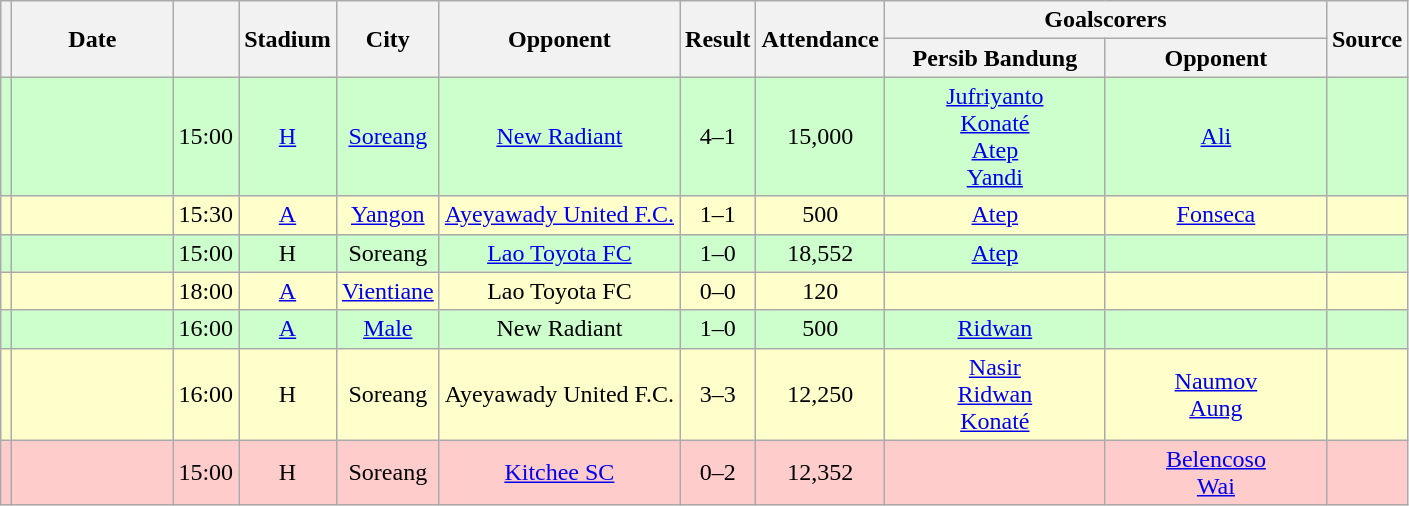<table class="wikitable" Style="text-align: center">
<tr>
<th rowspan="2"></th>
<th rowspan="2" style="width:100px">Date</th>
<th rowspan="2"></th>
<th rowspan="2">Stadium</th>
<th rowspan="2">City</th>
<th rowspan="2">Opponent</th>
<th rowspan="2">Result</th>
<th rowspan="2">Attendance</th>
<th colspan="2">Goalscorers</th>
<th rowspan="2">Source</th>
</tr>
<tr>
<th style="width:140px">Persib Bandung</th>
<th style="width:140px">Opponent</th>
</tr>
<tr style="background:#cfc">
<td></td>
<td></td>
<td>15:00</td>
<td><a href='#'>H</a></td>
<td><a href='#'>Soreang</a></td>
<td> <a href='#'>New Radiant</a></td>
<td>4–1</td>
<td>15,000</td>
<td><a href='#'>Jufriyanto</a> <br><a href='#'>Konaté</a> <br><a href='#'>Atep</a> <br><a href='#'>Yandi</a> </td>
<td><a href='#'>Ali</a> </td>
<td></td>
</tr>
<tr style="background:#ffc">
<td></td>
<td></td>
<td>15:30</td>
<td><a href='#'>A</a></td>
<td><a href='#'>Yangon</a></td>
<td> <a href='#'>Ayeyawady United F.C.</a></td>
<td>1–1</td>
<td>500</td>
<td><a href='#'>Atep</a> </td>
<td><a href='#'>Fonseca</a> </td>
<td></td>
</tr>
<tr style="background:#cfc">
<td></td>
<td></td>
<td>15:00</td>
<td>H</td>
<td>Soreang</td>
<td> <a href='#'>Lao Toyota FC</a></td>
<td>1–0</td>
<td>18,552</td>
<td><a href='#'>Atep</a> </td>
<td></td>
<td></td>
</tr>
<tr style="background:#fFc">
<td></td>
<td></td>
<td>18:00</td>
<td><a href='#'>A</a></td>
<td><a href='#'>Vientiane</a></td>
<td> Lao Toyota FC</td>
<td>0–0</td>
<td>120</td>
<td></td>
<td></td>
<td></td>
</tr>
<tr style="background:#cfc">
<td></td>
<td></td>
<td>16:00</td>
<td><a href='#'>A</a></td>
<td><a href='#'>Male</a></td>
<td> New Radiant</td>
<td>1–0</td>
<td>500</td>
<td><a href='#'>Ridwan</a> </td>
<td></td>
<td></td>
</tr>
<tr style="background:#ffc">
<td></td>
<td></td>
<td>16:00</td>
<td>H</td>
<td>Soreang</td>
<td> Ayeyawady United F.C.</td>
<td>3–3</td>
<td>12,250</td>
<td><a href='#'>Nasir</a> <br><a href='#'>Ridwan</a> <br><a href='#'>Konaté</a> </td>
<td><a href='#'>Naumov</a> <br><a href='#'>Aung</a> </td>
<td></td>
</tr>
<tr style="background:#fcc">
<td></td>
<td></td>
<td>15:00</td>
<td>H</td>
<td>Soreang</td>
<td> <a href='#'>Kitchee SC</a></td>
<td>0–2</td>
<td>12,352</td>
<td></td>
<td><a href='#'>Belencoso</a> <br><a href='#'>Wai</a> </td>
<td></td>
</tr>
</table>
